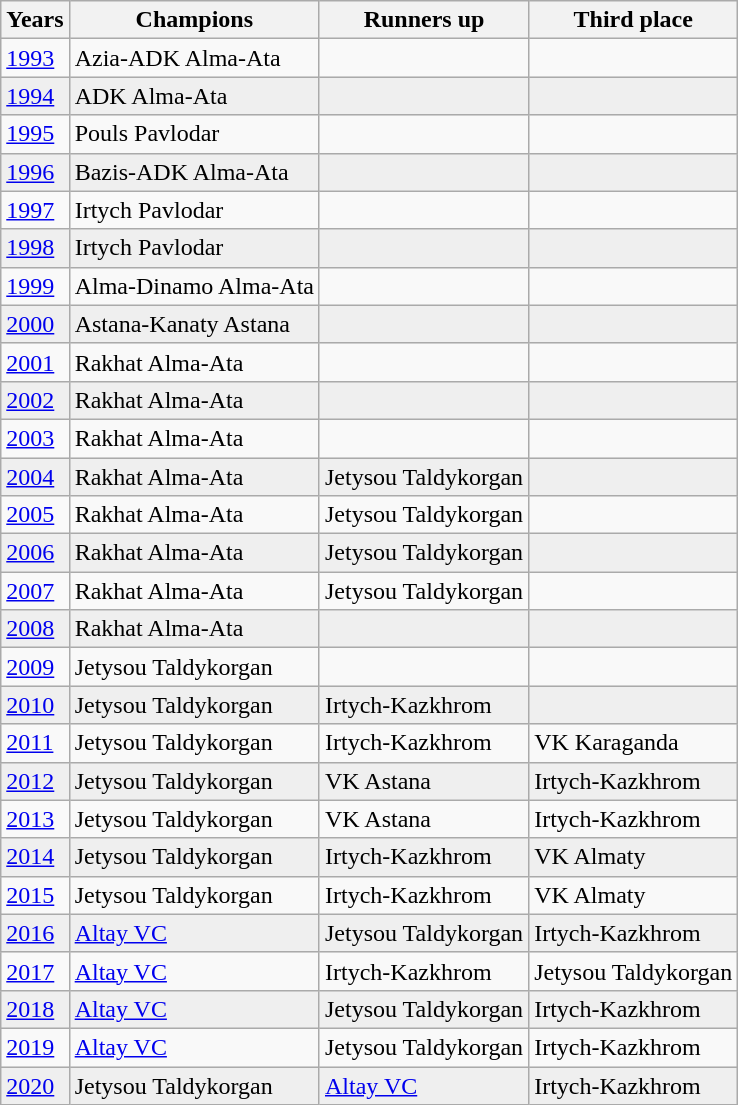<table class="wikitable">
<tr>
<th>Years</th>
<th>Champions</th>
<th>Runners up</th>
<th>Third place</th>
</tr>
<tr>
<td><a href='#'>1993</a></td>
<td>Azia-ADK Alma-Ata</td>
<td></td>
<td></td>
</tr>
<tr style="background:#EFEFEF">
<td><a href='#'>1994</a></td>
<td>ADK Alma-Ata</td>
<td></td>
<td></td>
</tr>
<tr>
<td><a href='#'>1995</a></td>
<td>Pouls Pavlodar</td>
<td></td>
<td></td>
</tr>
<tr style="background:#EFEFEF">
<td><a href='#'>1996</a></td>
<td>Bazis-ADK Alma-Ata</td>
<td></td>
<td></td>
</tr>
<tr>
<td><a href='#'>1997</a></td>
<td>Irtych Pavlodar</td>
<td></td>
<td></td>
</tr>
<tr style="background:#EFEFEF">
<td><a href='#'>1998</a></td>
<td>Irtych Pavlodar</td>
<td></td>
<td></td>
</tr>
<tr>
<td><a href='#'>1999</a></td>
<td>Alma-Dinamo Alma-Ata</td>
<td></td>
<td></td>
</tr>
<tr style="background:#EFEFEF">
<td><a href='#'>2000</a></td>
<td>Astana-Kanaty Astana</td>
<td></td>
<td></td>
</tr>
<tr>
<td><a href='#'>2001</a></td>
<td>Rakhat Alma-Ata</td>
<td></td>
<td></td>
</tr>
<tr style="background:#EFEFEF">
<td><a href='#'>2002</a></td>
<td>Rakhat Alma-Ata</td>
<td></td>
<td></td>
</tr>
<tr>
<td><a href='#'>2003</a></td>
<td>Rakhat Alma-Ata</td>
<td></td>
<td></td>
</tr>
<tr style="background:#EFEFEF">
<td><a href='#'>2004</a></td>
<td>Rakhat Alma-Ata</td>
<td>Jetysou Taldykorgan</td>
<td></td>
</tr>
<tr>
<td><a href='#'>2005</a></td>
<td>Rakhat Alma-Ata</td>
<td>Jetysou Taldykorgan</td>
<td></td>
</tr>
<tr style="background:#EFEFEF">
<td><a href='#'>2006</a></td>
<td>Rakhat Alma-Ata</td>
<td>Jetysou Taldykorgan</td>
<td></td>
</tr>
<tr>
<td><a href='#'>2007</a></td>
<td>Rakhat Alma-Ata</td>
<td>Jetysou Taldykorgan</td>
<td></td>
</tr>
<tr style="background:#EFEFEF">
<td><a href='#'>2008</a></td>
<td>Rakhat Alma-Ata</td>
<td></td>
<td></td>
</tr>
<tr>
<td><a href='#'>2009</a></td>
<td>Jetysou Taldykorgan</td>
<td></td>
<td></td>
</tr>
<tr style="background:#EFEFEF">
<td><a href='#'>2010</a></td>
<td>Jetysou Taldykorgan</td>
<td>Irtych-Kazkhrom</td>
<td></td>
</tr>
<tr>
<td><a href='#'>2011</a></td>
<td>Jetysou Taldykorgan</td>
<td>Irtych-Kazkhrom</td>
<td>VK Karaganda</td>
</tr>
<tr style="background:#EFEFEF">
<td><a href='#'>2012</a></td>
<td>Jetysou Taldykorgan</td>
<td>VK Astana</td>
<td>Irtych-Kazkhrom</td>
</tr>
<tr>
<td><a href='#'>2013</a></td>
<td>Jetysou Taldykorgan</td>
<td>VK Astana</td>
<td>Irtych-Kazkhrom</td>
</tr>
<tr style="background:#EFEFEF">
<td><a href='#'>2014</a></td>
<td>Jetysou Taldykorgan</td>
<td>Irtych-Kazkhrom</td>
<td>VK Almaty</td>
</tr>
<tr>
<td><a href='#'>2015</a></td>
<td>Jetysou Taldykorgan</td>
<td>Irtych-Kazkhrom</td>
<td>VK Almaty</td>
</tr>
<tr style="background:#EFEFEF">
<td><a href='#'>2016</a></td>
<td><a href='#'>Altay VC</a></td>
<td>Jetysou Taldykorgan</td>
<td>Irtych-Kazkhrom</td>
</tr>
<tr>
<td><a href='#'>2017</a></td>
<td><a href='#'>Altay VC</a></td>
<td>Irtych-Kazkhrom</td>
<td>Jetysou Taldykorgan</td>
</tr>
<tr style="background:#EFEFEF">
<td><a href='#'>2018</a></td>
<td><a href='#'>Altay VC</a></td>
<td>Jetysou Taldykorgan</td>
<td>Irtych-Kazkhrom</td>
</tr>
<tr>
<td><a href='#'>2019</a></td>
<td><a href='#'>Altay VC</a></td>
<td>Jetysou Taldykorgan</td>
<td>Irtych-Kazkhrom</td>
</tr>
<tr style="background:#EFEFEF">
<td><a href='#'>2020</a></td>
<td>Jetysou Taldykorgan</td>
<td><a href='#'>Altay VC</a></td>
<td>Irtych-Kazkhrom</td>
</tr>
</table>
